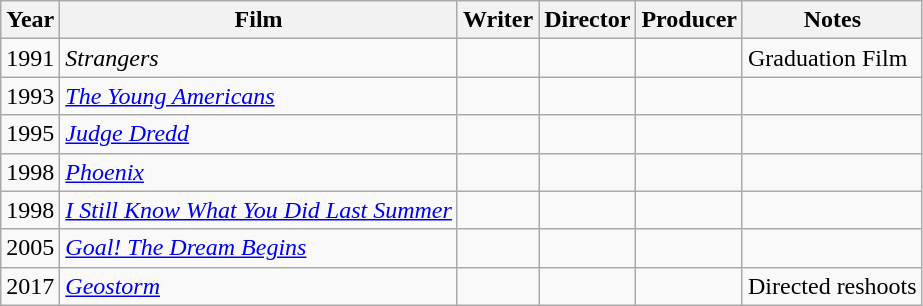<table class="wikitable">
<tr>
<th>Year</th>
<th>Film</th>
<th>Writer</th>
<th>Director</th>
<th>Producer</th>
<th>Notes</th>
</tr>
<tr>
<td>1991</td>
<td><em>Strangers</em></td>
<td></td>
<td></td>
<td></td>
<td>Graduation Film</td>
</tr>
<tr>
<td>1993</td>
<td><em><a href='#'>The Young Americans</a></em></td>
<td></td>
<td></td>
<td></td>
<td></td>
</tr>
<tr>
<td>1995</td>
<td><em><a href='#'>Judge Dredd</a></em></td>
<td></td>
<td></td>
<td></td>
<td></td>
</tr>
<tr>
<td>1998</td>
<td><em><a href='#'>Phoenix</a></em></td>
<td></td>
<td></td>
<td></td>
<td></td>
</tr>
<tr>
<td>1998</td>
<td><em><a href='#'>I Still Know What You Did Last Summer</a></em></td>
<td></td>
<td></td>
<td></td>
<td></td>
</tr>
<tr>
<td>2005</td>
<td><em><a href='#'>Goal! The Dream Begins</a></em></td>
<td></td>
<td></td>
<td></td>
<td></td>
</tr>
<tr>
<td>2017</td>
<td><em><a href='#'>Geostorm</a></em></td>
<td></td>
<td></td>
<td></td>
<td>Directed reshoots</td>
</tr>
</table>
